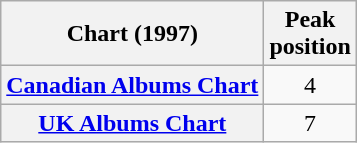<table class="wikitable sortable plainrowheaders" style="text-align:center;">
<tr>
<th>Chart (1997)</th>
<th>Peak<br>position</th>
</tr>
<tr>
<th scope="row"><a href='#'>Canadian Albums Chart</a></th>
<td>4</td>
</tr>
<tr>
<th scope="row"><a href='#'>UK Albums Chart</a></th>
<td>7</td>
</tr>
</table>
